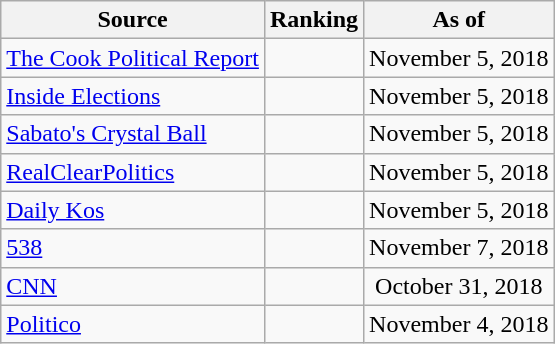<table class="wikitable" style="text-align:center">
<tr>
<th>Source</th>
<th>Ranking</th>
<th>As of</th>
</tr>
<tr>
<td style="text-align:left"><a href='#'>The Cook Political Report</a></td>
<td></td>
<td>November 5, 2018</td>
</tr>
<tr>
<td style="text-align:left"><a href='#'>Inside Elections</a></td>
<td></td>
<td>November 5, 2018</td>
</tr>
<tr>
<td style="text-align:left"><a href='#'>Sabato's Crystal Ball</a></td>
<td></td>
<td>November 5, 2018</td>
</tr>
<tr>
<td style="text-align:left"><a href='#'>RealClearPolitics</a></td>
<td></td>
<td>November 5, 2018</td>
</tr>
<tr>
<td style="text-align:left"><a href='#'>Daily Kos</a></td>
<td></td>
<td>November 5, 2018</td>
</tr>
<tr>
<td style="text-align:left"><a href='#'>538</a></td>
<td></td>
<td>November 7, 2018</td>
</tr>
<tr>
<td style="text-align:left"><a href='#'>CNN</a></td>
<td></td>
<td>October 31, 2018</td>
</tr>
<tr>
<td style="text-align:left"><a href='#'>Politico</a></td>
<td></td>
<td>November 4, 2018</td>
</tr>
</table>
